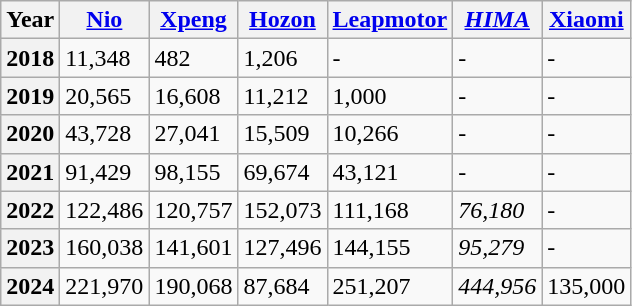<table class="wikitable">
<tr>
<th>Year</th>
<th><a href='#'>Nio</a></th>
<th><a href='#'>Xpeng</a></th>
<th><a href='#'>Hozon</a></th>
<th><a href='#'>Leapmotor</a></th>
<th><em><a href='#'>HIMA</a></em></th>
<th><a href='#'>Xiaomi</a></th>
</tr>
<tr>
<th>2018</th>
<td>11,348</td>
<td>482</td>
<td>1,206</td>
<td>-</td>
<td><em>-</em></td>
<td>-</td>
</tr>
<tr>
<th>2019</th>
<td>20,565</td>
<td>16,608</td>
<td>11,212</td>
<td>1,000</td>
<td><em>-</em></td>
<td>-</td>
</tr>
<tr>
<th>2020</th>
<td>43,728</td>
<td>27,041</td>
<td>15,509</td>
<td>10,266</td>
<td><em>-</em></td>
<td>-</td>
</tr>
<tr>
<th>2021</th>
<td>91,429</td>
<td>98,155</td>
<td>69,674</td>
<td>43,121</td>
<td><em>-</em></td>
<td>-</td>
</tr>
<tr>
<th>2022</th>
<td>122,486</td>
<td>120,757</td>
<td>152,073</td>
<td>111,168</td>
<td><em>76,180</em></td>
<td>-</td>
</tr>
<tr>
<th>2023</th>
<td>160,038</td>
<td>141,601</td>
<td>127,496</td>
<td>144,155</td>
<td><em>95,279</em></td>
<td>-</td>
</tr>
<tr>
<th>2024</th>
<td>221,970</td>
<td>190,068</td>
<td>87,684</td>
<td>251,207</td>
<td><em>444,956</em></td>
<td>135,000</td>
</tr>
</table>
